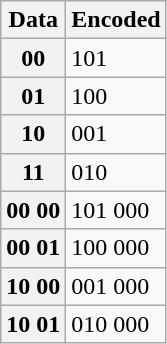<table class="wikitable">
<tr>
<th>Data</th>
<th>Encoded</th>
</tr>
<tr>
<th>00</th>
<td>101</td>
</tr>
<tr>
<th>01</th>
<td>100</td>
</tr>
<tr>
<th>10</th>
<td>001</td>
</tr>
<tr>
<th>11</th>
<td>010</td>
</tr>
<tr>
<th>00 00</th>
<td>101 000</td>
</tr>
<tr>
<th>00 01</th>
<td>100 000</td>
</tr>
<tr>
<th>10 00</th>
<td>001 000</td>
</tr>
<tr>
<th>10 01</th>
<td>010 000</td>
</tr>
</table>
